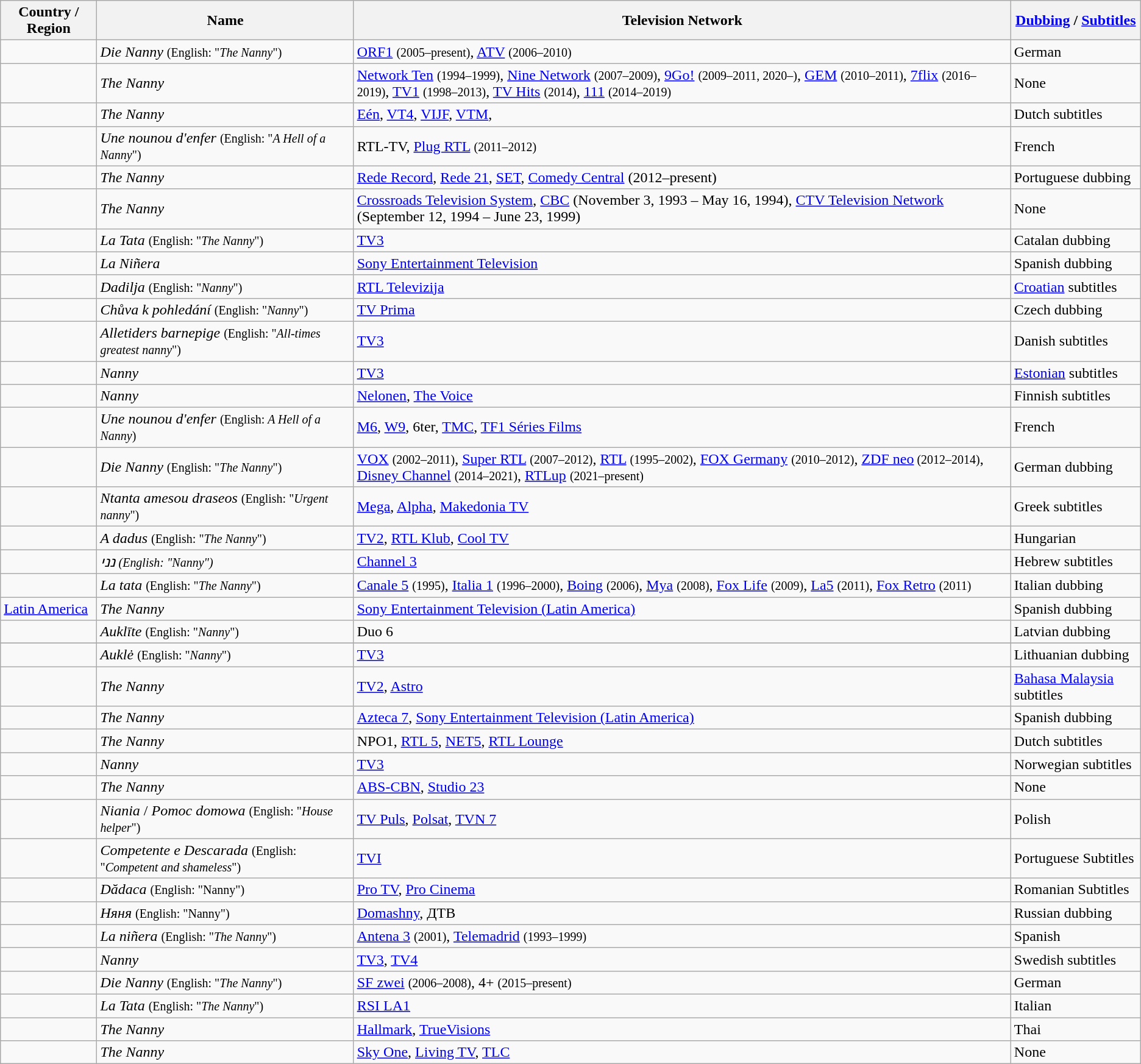<table class="wikitable">
<tr>
<th>Country / Region</th>
<th>Name</th>
<th>Television Network</th>
<th><a href='#'>Dubbing</a> / <a href='#'>Subtitles</a></th>
</tr>
<tr>
<td></td>
<td><em>Die Nanny</em> <small>(English: "<em>The Nanny</em>")</small></td>
<td><a href='#'>ORF1</a> <small>(2005–present)</small>, <a href='#'>ATV</a> <small>(2006–2010)</small></td>
<td>German</td>
</tr>
<tr>
<td></td>
<td><em>The Nanny</em></td>
<td><a href='#'>Network Ten</a> <small>(1994–1999)</small>, <a href='#'>Nine Network</a> <small>(2007–2009)</small>, <a href='#'>9Go!</a> <small>(2009–2011, 2020–)</small>, <a href='#'>GEM</a> <small>(2010–2011)</small>, <a href='#'>7flix</a> <small>(2016–2019)</small>, <a href='#'>TV1</a> <small>(1998–2013)</small>, <a href='#'>TV Hits</a> <small>(2014)</small>, <a href='#'>111</a> <small>(2014–2019)</small></td>
<td>None</td>
</tr>
<tr>
<td></td>
<td><em>The Nanny</em></td>
<td><a href='#'>Eén</a>, <a href='#'>VT4</a>, <a href='#'>VIJF</a>, <a href='#'>VTM</a>,</td>
<td>Dutch subtitles</td>
</tr>
<tr>
<td></td>
<td><em>Une nounou d'enfer</em> <small>(English: "<em>A Hell of a Nanny</em>")</small></td>
<td>RTL-TV, <a href='#'>Plug RTL</a> <small>(2011–2012)</small></td>
<td>French</td>
</tr>
<tr>
<td></td>
<td><em>The Nanny</em></td>
<td><a href='#'>Rede Record</a>, <a href='#'>Rede 21</a>, <a href='#'>SET</a>, <a href='#'>Comedy Central</a> (2012–present)</td>
<td>Portuguese dubbing</td>
</tr>
<tr>
<td></td>
<td><em>The Nanny</em></td>
<td><a href='#'>Crossroads Television System</a>, <a href='#'>CBC</a> (November 3, 1993 – May 16, 1994), <a href='#'>CTV Television Network</a> (September 12, 1994 – June 23, 1999)</td>
<td>None</td>
</tr>
<tr>
<td></td>
<td><em>La Tata</em> <small>(English: "<em>The Nanny</em>")</small></td>
<td><a href='#'>TV3</a></td>
<td>Catalan dubbing</td>
</tr>
<tr>
<td></td>
<td><em>La Niñera</em></td>
<td><a href='#'>Sony Entertainment Television</a></td>
<td>Spanish dubbing</td>
</tr>
<tr>
<td></td>
<td><em>Dadilja</em> <small>(English: "<em>Nanny</em>")</small></td>
<td><a href='#'>RTL Televizija</a></td>
<td><a href='#'>Croatian</a> subtitles</td>
</tr>
<tr>
<td></td>
<td><em>Chůva k pohledání</em> <small>(English: "<em>Nanny</em>")</small></td>
<td><a href='#'>TV Prima</a></td>
<td>Czech dubbing</td>
</tr>
<tr>
<td></td>
<td><em>Alletiders barnepige</em> <small>(English: "<em>All-times greatest nanny</em>")</small></td>
<td><a href='#'>TV3</a></td>
<td>Danish subtitles</td>
</tr>
<tr>
<td></td>
<td><em>Nanny</em></td>
<td><a href='#'>TV3</a></td>
<td><a href='#'>Estonian</a> subtitles</td>
</tr>
<tr>
<td></td>
<td><em>Nanny</em></td>
<td><a href='#'>Nelonen</a>, <a href='#'>The Voice</a></td>
<td>Finnish subtitles</td>
</tr>
<tr>
<td></td>
<td><em>Une nounou d'enfer</em> <small>(English: <em>A Hell of a Nanny</em>)</small></td>
<td><a href='#'>M6</a>, <a href='#'>W9</a>, 6ter, <a href='#'>TMC</a>, <a href='#'>TF1 Séries Films</a></td>
<td>French</td>
</tr>
<tr>
<td></td>
<td><em>Die Nanny</em> <small>(English: "<em>The Nanny</em>")</small></td>
<td><a href='#'>VOX</a> <small>(2002–2011)</small>, <a href='#'>Super RTL</a> <small>(2007–2012)</small>, <a href='#'>RTL</a> <small>(1995–2002)</small>, <a href='#'>FOX Germany</a> <small>(2010–2012)</small>, <a href='#'>ZDF neo</a><small> (2012–2014)</small>, <a href='#'>Disney Channel</a> <small>(2014–2021)</small>, <a href='#'>RTLup</a> <small>(2021–present)</small></td>
<td>German dubbing</td>
</tr>
<tr>
<td></td>
<td><em>Ntanta amesou draseos</em> <small>(English: "<em>Urgent nanny</em>")</small></td>
<td><a href='#'>Mega</a>, <a href='#'>Alpha</a>, <a href='#'>Makedonia TV</a></td>
<td>Greek subtitles</td>
</tr>
<tr>
<td></td>
<td><em>A dadus</em> <small>(English: "<em>The Nanny</em>")</small></td>
<td><a href='#'>TV2</a>, <a href='#'>RTL Klub</a>, <a href='#'>Cool TV</a></td>
<td>Hungarian</td>
</tr>
<tr>
<td></td>
<td><em>נני <small>(English: "Nanny")</small></em></td>
<td><a href='#'>Channel 3</a></td>
<td>Hebrew subtitles</td>
</tr>
<tr>
<td></td>
<td><em>La tata</em> <small>(English: "<em>The Nanny</em>")</small></td>
<td><a href='#'>Canale 5</a> <small>(1995)</small>, <a href='#'>Italia 1</a> <small>(1996–2000)</small>, <a href='#'>Boing</a> <small>(2006)</small>, <a href='#'>Mya</a> <small>(2008)</small>, <a href='#'>Fox Life</a> <small>(2009)</small>, <a href='#'>La5</a> <small>(2011)</small>, <a href='#'>Fox Retro</a> <small>(2011)</small></td>
<td>Italian dubbing</td>
</tr>
<tr>
<td><a href='#'>Latin America</a></td>
<td><em>The Nanny</em></td>
<td><a href='#'>Sony Entertainment Television (Latin America)</a></td>
<td>Spanish dubbing</td>
</tr>
<tr>
<td></td>
<td><em>Auklīte</em> <small>(English: "<em>Nanny</em>")</small></td>
<td>Duo 6</td>
<td>Latvian dubbing</td>
</tr>
<tr>
</tr>
<tr>
<td></td>
<td><em>Auklė</em> <small>(English: "<em>Nanny</em>")</small></td>
<td><a href='#'>TV3</a></td>
<td>Lithuanian dubbing</td>
</tr>
<tr>
<td></td>
<td><em>The Nanny</em></td>
<td><a href='#'>TV2</a>, <a href='#'>Astro</a></td>
<td><a href='#'>Bahasa Malaysia</a> subtitles</td>
</tr>
<tr>
<td></td>
<td><em>The Nanny</em></td>
<td><a href='#'>Azteca 7</a>, <a href='#'>Sony Entertainment Television (Latin America)</a></td>
<td>Spanish dubbing</td>
</tr>
<tr>
<td></td>
<td><em>The Nanny</em></td>
<td>NPO1, <a href='#'>RTL 5</a>, <a href='#'>NET5</a>, <a href='#'>RTL Lounge</a></td>
<td>Dutch subtitles</td>
</tr>
<tr>
<td></td>
<td><em>Nanny</em></td>
<td><a href='#'>TV3</a></td>
<td>Norwegian subtitles</td>
</tr>
<tr>
<td></td>
<td><em>The Nanny</em></td>
<td><a href='#'>ABS-CBN</a>, <a href='#'>Studio 23</a></td>
<td>None</td>
</tr>
<tr>
<td></td>
<td><em>Niania</em> / <em>Pomoc domowa</em> <small>(English: "<em>House helper</em>")</small></td>
<td><a href='#'>TV Puls</a>, <a href='#'>Polsat</a>, <a href='#'>TVN 7</a></td>
<td>Polish</td>
</tr>
<tr>
<td></td>
<td><em>Competente e Descarada</em> <small>(English: "<em>Competent and shameless</em>")</small></td>
<td><a href='#'>TVI</a></td>
<td>Portuguese Subtitles</td>
</tr>
<tr>
<td></td>
<td><em>Dădaca</em> <small>(English: "Nanny")</small></td>
<td><a href='#'>Pro TV</a>, <a href='#'>Pro Cinema</a></td>
<td>Romanian Subtitles</td>
</tr>
<tr>
<td></td>
<td><em>Няня</em> <small>(English: "Nanny")</small></td>
<td><a href='#'>Domashny</a>, ДТВ</td>
<td>Russian dubbing</td>
</tr>
<tr>
<td></td>
<td><em>La niñera</em> <small>(English: "<em>The Nanny</em>")</small></td>
<td><a href='#'>Antena 3</a> <small>(2001)</small>, <a href='#'>Telemadrid</a> <small>(1993–1999)</small></td>
<td>Spanish</td>
</tr>
<tr>
<td></td>
<td><em>Nanny</em></td>
<td><a href='#'>TV3</a>, <a href='#'>TV4</a></td>
<td>Swedish subtitles</td>
</tr>
<tr>
<td></td>
<td><em>Die Nanny</em> <small>(English: "<em>The Nanny</em>")</small></td>
<td><a href='#'>SF zwei</a> <small>(2006–2008)</small>, 4+ <small>(2015–present)</small></td>
<td>German</td>
</tr>
<tr>
<td></td>
<td><em>La Tata</em> <small>(English: "<em>The Nanny</em>")</small></td>
<td><a href='#'>RSI LA1</a></td>
<td>Italian</td>
</tr>
<tr>
<td></td>
<td><em>The Nanny</em></td>
<td><a href='#'>Hallmark</a>, <a href='#'>TrueVisions</a></td>
<td>Thai</td>
</tr>
<tr>
<td><br></td>
<td><em>The Nanny</em></td>
<td><a href='#'>Sky One</a>, <a href='#'>Living TV</a>, <a href='#'>TLC</a></td>
<td>None</td>
</tr>
</table>
